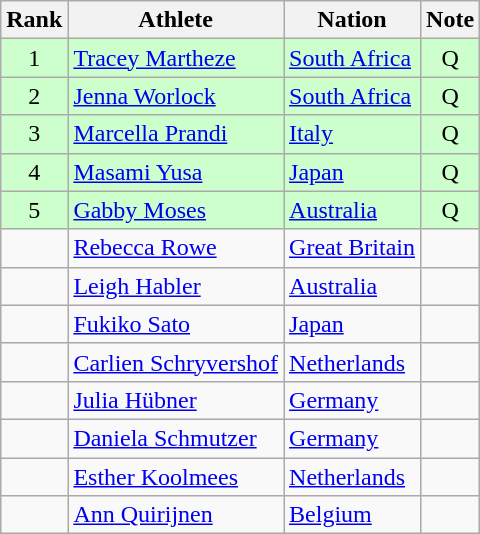<table class="wikitable sortable" style="text-align:center">
<tr>
<th>Rank</th>
<th>Athlete</th>
<th>Nation</th>
<th>Note</th>
</tr>
<tr bgcolor=ccffcc>
<td>1</td>
<td align=left><a href='#'>Tracey Martheze</a></td>
<td align=left> <a href='#'>South Africa</a></td>
<td>Q</td>
</tr>
<tr bgcolor=ccffcc>
<td>2</td>
<td align=left><a href='#'>Jenna Worlock</a></td>
<td align=left> <a href='#'>South Africa</a></td>
<td>Q</td>
</tr>
<tr bgcolor=ccffcc>
<td>3</td>
<td align=left><a href='#'>Marcella Prandi</a></td>
<td align=left> <a href='#'>Italy</a></td>
<td>Q</td>
</tr>
<tr bgcolor=ccffcc>
<td>4</td>
<td align=left><a href='#'>Masami Yusa</a></td>
<td align=left> <a href='#'>Japan</a></td>
<td>Q</td>
</tr>
<tr bgcolor=ccffcc>
<td>5</td>
<td align=left><a href='#'>Gabby Moses</a></td>
<td align=left> <a href='#'>Australia</a></td>
<td>Q</td>
</tr>
<tr>
<td></td>
<td align=left><a href='#'>Rebecca Rowe</a></td>
<td align=left> <a href='#'>Great Britain</a></td>
<td></td>
</tr>
<tr>
<td></td>
<td align=left><a href='#'>Leigh Habler</a></td>
<td align=left> <a href='#'>Australia</a></td>
<td></td>
</tr>
<tr>
<td></td>
<td align=left><a href='#'>Fukiko Sato</a></td>
<td align=left> <a href='#'>Japan</a></td>
<td></td>
</tr>
<tr>
<td></td>
<td align=left><a href='#'>Carlien Schryvershof</a></td>
<td align=left> <a href='#'>Netherlands</a></td>
<td></td>
</tr>
<tr>
<td></td>
<td align=left><a href='#'>Julia Hübner</a></td>
<td align=left> <a href='#'>Germany</a></td>
<td></td>
</tr>
<tr>
<td></td>
<td align=left><a href='#'>Daniela Schmutzer</a></td>
<td align=left> <a href='#'>Germany</a></td>
<td></td>
</tr>
<tr>
<td></td>
<td align=left><a href='#'>Esther Koolmees</a></td>
<td align=left> <a href='#'>Netherlands</a></td>
<td></td>
</tr>
<tr>
<td></td>
<td align=left><a href='#'>Ann Quirijnen</a></td>
<td align=left> <a href='#'>Belgium</a></td>
<td></td>
</tr>
</table>
